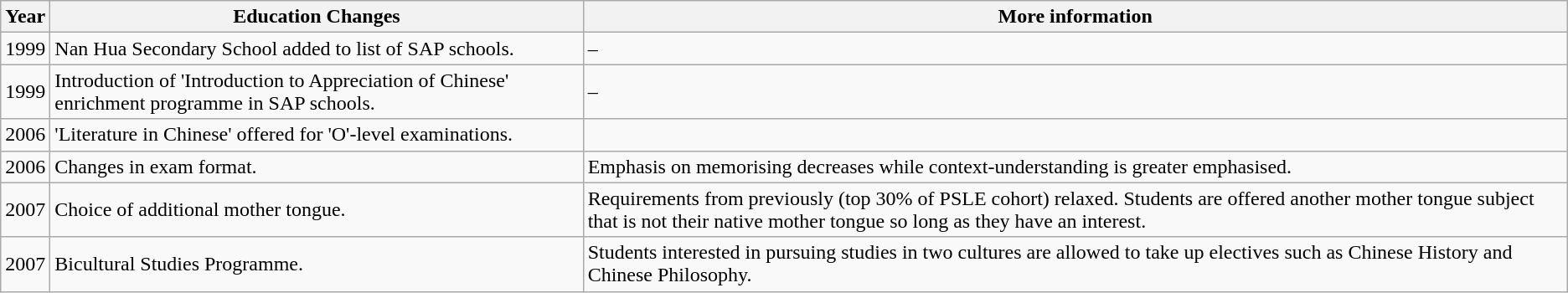<table class="wikitable">
<tr>
<th>Year</th>
<th>Education Changes</th>
<th>More information</th>
</tr>
<tr>
<td>1999</td>
<td>Nan Hua Secondary School added to list of SAP schools.</td>
<td>–</td>
</tr>
<tr>
<td>1999</td>
<td>Introduction of 'Introduction to Appreciation of Chinese' enrichment programme in SAP schools.</td>
<td>–</td>
</tr>
<tr>
<td>2006</td>
<td>'Literature in Chinese' offered for 'O'-level examinations.</td>
<td></td>
</tr>
<tr>
<td>2006</td>
<td>Changes in exam format.</td>
<td>Emphasis on memorising decreases while context-understanding is greater emphasised.</td>
</tr>
<tr>
<td>2007</td>
<td>Choice of additional mother tongue.</td>
<td>Requirements from previously (top 30% of PSLE cohort) relaxed. Students are offered another mother tongue subject that is not their native mother tongue so long as they have an interest.</td>
</tr>
<tr>
<td>2007</td>
<td>Bicultural Studies Programme.</td>
<td>Students interested in pursuing studies in two cultures are allowed to take up electives such as Chinese History and Chinese Philosophy.</td>
</tr>
</table>
